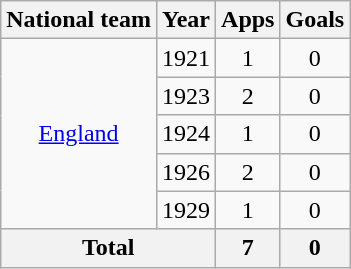<table class="wikitable" style="text-align:center">
<tr>
<th>National team</th>
<th>Year</th>
<th>Apps</th>
<th>Goals</th>
</tr>
<tr>
<td rowspan="5"><a href='#'>England</a></td>
<td>1921</td>
<td>1</td>
<td>0</td>
</tr>
<tr>
<td>1923</td>
<td>2</td>
<td>0</td>
</tr>
<tr>
<td>1924</td>
<td>1</td>
<td>0</td>
</tr>
<tr>
<td>1926</td>
<td>2</td>
<td>0</td>
</tr>
<tr>
<td>1929</td>
<td>1</td>
<td>0</td>
</tr>
<tr>
<th colspan="2">Total</th>
<th>7</th>
<th>0</th>
</tr>
</table>
